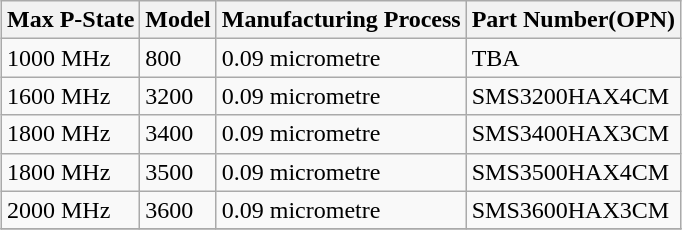<table class="wikitable" style="margin: 1em auto 1em auto">
<tr>
<th>Max P-State</th>
<th>Model</th>
<th>Manufacturing Process</th>
<th>Part Number(OPN)</th>
</tr>
<tr>
<td>1000 MHz</td>
<td>800</td>
<td>0.09 micrometre</td>
<td>TBA</td>
</tr>
<tr>
<td>1600 MHz</td>
<td>3200</td>
<td>0.09 micrometre</td>
<td>SMS3200HAX4CM</td>
</tr>
<tr>
<td>1800 MHz</td>
<td>3400</td>
<td>0.09 micrometre</td>
<td>SMS3400HAX3CM</td>
</tr>
<tr>
<td>1800 MHz</td>
<td>3500</td>
<td>0.09 micrometre</td>
<td>SMS3500HAX4CM</td>
</tr>
<tr>
<td>2000 MHz</td>
<td>3600</td>
<td>0.09 micrometre</td>
<td>SMS3600HAX3CM</td>
</tr>
<tr>
</tr>
</table>
